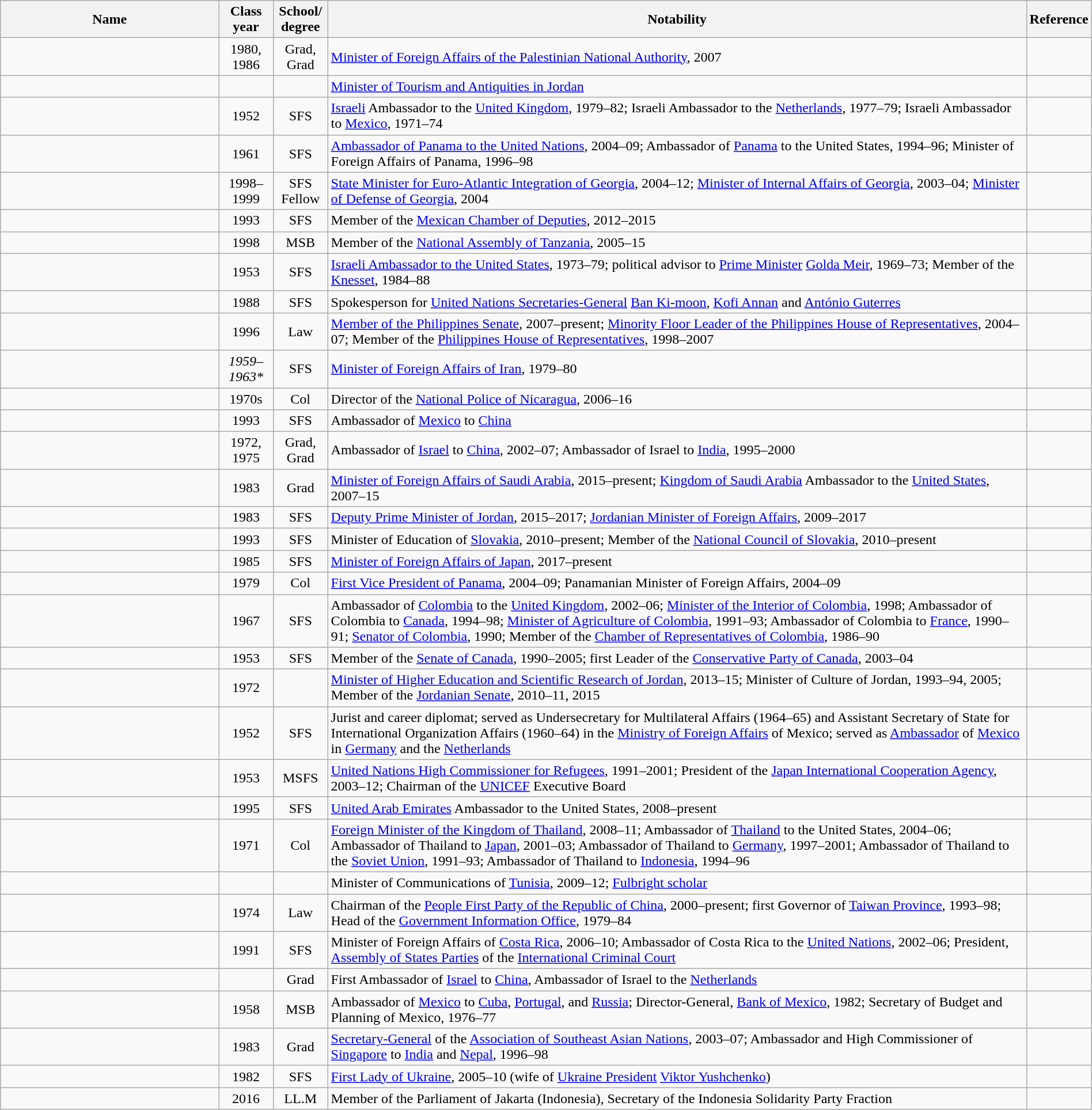<table class="wikitable sortable" style="width:100%">
<tr>
<th style="width:20%;">Name</th>
<th style="width:5%;">Class year</th>
<th style="width:5%;">School/<br>degree</th>
<th style="width:*;" class="unsortable">Notability</th>
<th style="width:5%;" class="unsortable">Reference</th>
</tr>
<tr>
<td></td>
<td style="text-align:center;">1980,<br>1986</td>
<td style="text-align:center;">Grad,<br>Grad</td>
<td><a href='#'>Minister of Foreign Affairs of the Palestinian National Authority</a>, 2007</td>
<td style="text-align:center;"></td>
</tr>
<tr>
<td></td>
<td style="text-align:center;"></td>
<td style="text-align:center;"></td>
<td><a href='#'>Minister of Tourism and Antiquities in Jordan</a></td>
</tr>
<tr>
<td></td>
<td style="text-align:center;">1952</td>
<td style="text-align:center;">SFS</td>
<td><a href='#'>Israeli</a> Ambassador to the <a href='#'>United Kingdom</a>, 1979–82; Israeli Ambassador to the <a href='#'>Netherlands</a>, 1977–79; Israeli Ambassador to <a href='#'>Mexico</a>, 1971–74</td>
<td style="text-align:center;"></td>
</tr>
<tr>
<td></td>
<td style="text-align:center;">1961</td>
<td style="text-align:center;">SFS</td>
<td><a href='#'>Ambassador of Panama to the United Nations</a>, 2004–09; Ambassador of <a href='#'>Panama</a> to the United States, 1994–96; Minister of Foreign Affairs of Panama, 1996–98</td>
<td style="text-align:center;"></td>
</tr>
<tr>
<td></td>
<td style="text-align:center;">1998–1999</td>
<td style="text-align:center;">SFS Fellow</td>
<td><a href='#'>State Minister for Euro-Atlantic Integration of Georgia</a>, 2004–12; <a href='#'>Minister of Internal Affairs of Georgia</a>, 2003–04; <a href='#'>Minister of Defense of Georgia</a>, 2004</td>
<td style="text-align:center;"></td>
</tr>
<tr>
<td></td>
<td style="text-align:center;">1993</td>
<td style="text-align:center;">SFS</td>
<td>Member of the <a href='#'>Mexican Chamber of Deputies</a>, 2012–2015</td>
<td style="text-align:center;"></td>
</tr>
<tr>
<td></td>
<td style="text-align:center;">1998</td>
<td style="text-align:center;">MSB</td>
<td>Member of the <a href='#'>National Assembly of Tanzania</a>, 2005–15</td>
<td style="text-align:center;"></td>
</tr>
<tr>
<td></td>
<td style="text-align:center;">1953</td>
<td style="text-align:center;">SFS</td>
<td><a href='#'>Israeli Ambassador to the United States</a>, 1973–79; political advisor to <a href='#'>Prime Minister</a> <a href='#'>Golda Meir</a>, 1969–73; Member of the <a href='#'>Knesset</a>, 1984–88</td>
<td style="text-align:center;"></td>
</tr>
<tr>
<td></td>
<td style="text-align:center;">1988</td>
<td style="text-align:center;">SFS</td>
<td>Spokesperson for <a href='#'>United Nations Secretaries-General</a> <a href='#'>Ban Ki-moon</a>, <a href='#'>Kofi Annan</a> and <a href='#'>António Guterres</a></td>
<td style="text-align:center;"></td>
</tr>
<tr>
<td></td>
<td style="text-align:center;">1996</td>
<td style="text-align:center;">Law</td>
<td><a href='#'>Member of the Philippines Senate</a>, 2007–present; <a href='#'>Minority Floor Leader of the Philippines House of Representatives</a>, 2004–07; Member of the <a href='#'>Philippines House of Representatives</a>, 1998–2007</td>
<td style="text-align:center;"></td>
</tr>
<tr>
<td></td>
<td style="text-align:center;"><em>1959–1963*</em></td>
<td style="text-align:center;">SFS</td>
<td><a href='#'>Minister of Foreign Affairs of Iran</a>, 1979–80</td>
<td style="text-align:center;"></td>
</tr>
<tr>
<td></td>
<td style="text-align:center;">1970s</td>
<td style="text-align:center;">Col</td>
<td>Director of the <a href='#'>National Police of Nicaragua</a>, 2006–16</td>
<td style="text-align:center;"></td>
</tr>
<tr>
<td></td>
<td style="text-align:center;">1993</td>
<td style="text-align:center;">SFS</td>
<td>Ambassador of <a href='#'>Mexico</a> to <a href='#'>China</a></td>
<td style="text-align:center;"></td>
</tr>
<tr>
<td></td>
<td style="text-align:center;">1972,<br>1975</td>
<td style="text-align:center;">Grad,<br>Grad</td>
<td>Ambassador of <a href='#'>Israel</a> to <a href='#'>China</a>, 2002–07; Ambassador of Israel to <a href='#'>India</a>, 1995–2000</td>
<td style="text-align:center;"></td>
</tr>
<tr>
<td></td>
<td style="text-align:center;">1983</td>
<td style="text-align:center;">Grad</td>
<td><a href='#'>Minister of Foreign Affairs of Saudi Arabia</a>, 2015–present; <a href='#'>Kingdom of Saudi Arabia</a> Ambassador to the <a href='#'>United States</a>, 2007–15</td>
<td style="text-align:center;"></td>
</tr>
<tr>
<td></td>
<td style="text-align:center;">1983</td>
<td style="text-align:center;">SFS</td>
<td><a href='#'>Deputy Prime Minister of Jordan</a>, 2015–2017; <a href='#'>Jordanian Minister of Foreign Affairs</a>, 2009–2017</td>
<td style="text-align:center;"></td>
</tr>
<tr>
<td></td>
<td style="text-align:center;">1993</td>
<td style="text-align:center;">SFS</td>
<td>Minister of Education of <a href='#'>Slovakia</a>, 2010–present; Member of the <a href='#'>National Council of Slovakia</a>, 2010–present</td>
<td style="text-align:center;"></td>
</tr>
<tr>
<td></td>
<td style="text-align:center;">1985</td>
<td style="text-align:center;">SFS</td>
<td><a href='#'>Minister of Foreign Affairs of Japan</a>, 2017–present</td>
<td style="text-align:center;"></td>
</tr>
<tr>
<td></td>
<td style="text-align:center;">1979</td>
<td style="text-align:center;">Col</td>
<td><a href='#'>First Vice President of Panama</a>, 2004–09; Panamanian Minister of Foreign Affairs, 2004–09</td>
<td style="text-align:center;"></td>
</tr>
<tr>
<td></td>
<td style="text-align:center;">1967</td>
<td style="text-align:center;">SFS</td>
<td>Ambassador of <a href='#'>Colombia</a> to the <a href='#'>United Kingdom</a>, 2002–06; <a href='#'>Minister of the Interior of Colombia</a>, 1998; Ambassador of Colombia to <a href='#'>Canada</a>, 1994–98; <a href='#'>Minister of Agriculture of Colombia</a>, 1991–93; Ambassador of Colombia to <a href='#'>France</a>, 1990–91; <a href='#'>Senator of Colombia</a>, 1990; Member of the <a href='#'>Chamber of Representatives of Colombia</a>, 1986–90</td>
<td style="text-align:center;"></td>
</tr>
<tr>
<td></td>
<td style="text-align:center;">1953</td>
<td style="text-align:center;">SFS</td>
<td>Member of the <a href='#'>Senate of Canada</a>, 1990–2005; first Leader of the <a href='#'>Conservative Party of Canada</a>, 2003–04</td>
<td style="text-align:center;"></td>
</tr>
<tr>
<td></td>
<td style="text-align:center;">1972</td>
<td style="text-align:center;"></td>
<td><a href='#'>Minister of Higher Education and Scientific Research of Jordan</a>, 2013–15; Minister of Culture of Jordan, 1993–94, 2005; Member of the <a href='#'>Jordanian Senate</a>, 2010–11, 2015</td>
<td style="text-align:center;"></td>
</tr>
<tr>
<td></td>
<td style="text-align:center;">1952</td>
<td style="text-align:center;">SFS</td>
<td>Jurist and career diplomat; served as Undersecretary for Multilateral Affairs (1964–65) and Assistant Secretary of State for International Organization Affairs (1960–64) in the <a href='#'>Ministry of Foreign Affairs</a> of Mexico; served as <a href='#'>Ambassador</a> of <a href='#'>Mexico</a> in <a href='#'>Germany</a> and the <a href='#'>Netherlands</a></td>
<td style="text-align:center;"></td>
</tr>
<tr>
<td></td>
<td style="text-align:center;">1953</td>
<td style="text-align:center;">MSFS</td>
<td><a href='#'>United Nations High Commissioner for Refugees</a>, 1991–2001; President of the <a href='#'>Japan International Cooperation Agency</a>, 2003–12; Chairman of the <a href='#'>UNICEF</a> Executive Board</td>
<td style="text-align:center;"></td>
</tr>
<tr>
<td></td>
<td style="text-align:center;">1995</td>
<td style="text-align:center;">SFS</td>
<td><a href='#'>United Arab Emirates</a> Ambassador to the United States, 2008–present</td>
<td style="text-align:center;"></td>
</tr>
<tr>
<td></td>
<td style="text-align:center;">1971</td>
<td style="text-align:center;">Col</td>
<td><a href='#'>Foreign Minister of the Kingdom of Thailand</a>, 2008–11; Ambassador of <a href='#'>Thailand</a> to the United States, 2004–06; Ambassador of Thailand to <a href='#'>Japan</a>, 2001–03; Ambassador of Thailand to <a href='#'>Germany</a>, 1997–2001; Ambassador of Thailand to the <a href='#'>Soviet Union</a>, 1991–93; Ambassador of Thailand to <a href='#'>Indonesia</a>, 1994–96</td>
<td style="text-align:center;"></td>
</tr>
<tr>
<td></td>
<td style="text-align:center;"></td>
<td style="text-align:center;"></td>
<td>Minister of Communications of <a href='#'>Tunisia</a>, 2009–12; <a href='#'>Fulbright scholar</a></td>
<td style="text-align:center;"></td>
</tr>
<tr>
<td></td>
<td style="text-align:center;">1974</td>
<td style="text-align:center;">Law</td>
<td>Chairman of the <a href='#'>People First Party of the Republic of China</a>, 2000–present; first Governor of <a href='#'>Taiwan Province</a>, 1993–98; Head of the <a href='#'>Government Information Office</a>, 1979–84</td>
<td style="text-align:center;"></td>
</tr>
<tr>
<td></td>
<td style="text-align:center;">1991</td>
<td style="text-align:center;">SFS</td>
<td>Minister of Foreign Affairs of <a href='#'>Costa Rica</a>, 2006–10; Ambassador of Costa Rica to the <a href='#'>United Nations</a>, 2002–06; President, <a href='#'>Assembly of States Parties</a> of the <a href='#'>International Criminal Court</a></td>
<td style="text-align:center;"></td>
</tr>
<tr>
<td></td>
<td style="text-align:center;"></td>
<td style="text-align:center;">Grad</td>
<td>First Ambassador of <a href='#'>Israel</a> to <a href='#'>China</a>, Ambassador of Israel to the <a href='#'>Netherlands</a></td>
<td style="text-align:center;"></td>
</tr>
<tr>
<td></td>
<td style="text-align:center;">1958</td>
<td style="text-align:center;">MSB</td>
<td>Ambassador of <a href='#'>Mexico</a> to <a href='#'>Cuba</a>, <a href='#'>Portugal</a>, and <a href='#'>Russia</a>; Director-General, <a href='#'>Bank of Mexico</a>, 1982; Secretary of Budget and Planning of Mexico, 1976–77</td>
<td style="text-align:center;"></td>
</tr>
<tr>
<td></td>
<td style="text-align:center;">1983</td>
<td style="text-align:center;">Grad</td>
<td><a href='#'>Secretary-General</a> of the <a href='#'>Association of Southeast Asian Nations</a>, 2003–07; Ambassador and High Commissioner of <a href='#'>Singapore</a> to <a href='#'>India</a> and <a href='#'>Nepal</a>, 1996–98</td>
<td style="text-align:center;"></td>
</tr>
<tr>
<td></td>
<td style="text-align:center;">1982</td>
<td style="text-align:center;">SFS</td>
<td><a href='#'>First Lady of Ukraine</a>, 2005–10 (wife of <a href='#'>Ukraine President</a> <a href='#'>Viktor Yushchenko</a>)</td>
<td style="text-align:center;"></td>
</tr>
<tr>
<td></td>
<td style="text-align:center;">2016</td>
<td style="text-align:center;">LL.M</td>
<td>Member of the Parliament of Jakarta (Indonesia), Secretary of the Indonesia Solidarity Party Fraction</td>
<td style="text-align:center;"></td>
</tr>
</table>
